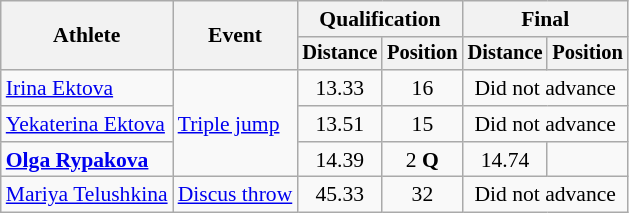<table class=wikitable style="font-size:90%">
<tr>
<th rowspan="2">Athlete</th>
<th rowspan="2">Event</th>
<th colspan="2">Qualification</th>
<th colspan="2">Final</th>
</tr>
<tr style="font-size:95%">
<th>Distance</th>
<th>Position</th>
<th>Distance</th>
<th>Position</th>
</tr>
<tr align=center>
<td align=left><a href='#'>Irina Ektova</a></td>
<td align=left rowspan=3><a href='#'>Triple jump</a></td>
<td>13.33</td>
<td>16</td>
<td colspan=2>Did not advance</td>
</tr>
<tr align=center>
<td align=left><a href='#'>Yekaterina Ektova</a></td>
<td>13.51</td>
<td>15</td>
<td colspan=2>Did not advance</td>
</tr>
<tr align=center>
<td align=left><strong><a href='#'>Olga Rypakova</a></strong></td>
<td>14.39</td>
<td>2 <strong>Q</strong></td>
<td>14.74</td>
<td></td>
</tr>
<tr align=center>
<td align=left><a href='#'>Mariya Telushkina</a></td>
<td align=left><a href='#'>Discus throw</a></td>
<td>45.33</td>
<td>32</td>
<td colspan=2>Did not advance</td>
</tr>
</table>
